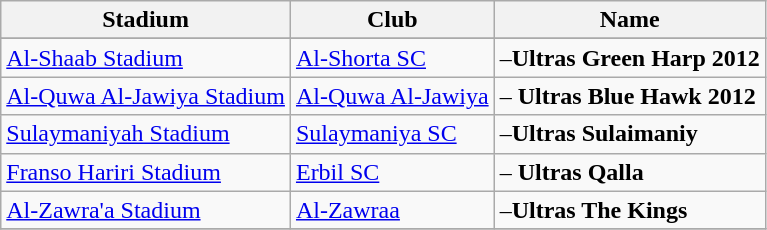<table class="wikitable">
<tr>
<th>Stadium</th>
<th>Club</th>
<th>Name</th>
</tr>
<tr>
</tr>
<tr>
<td style="text-align:left;"><a href='#'>Al-Shaab Stadium</a></td>
<td><a href='#'>Al-Shorta SC</a></td>
<td>–<strong>Ultras Green Harp 2012</strong></td>
</tr>
<tr>
<td style="text-align:left;"><a href='#'>Al-Quwa Al-Jawiya Stadium</a></td>
<td><a href='#'>Al-Quwa Al-Jawiya</a></td>
<td>– <strong>Ultras Blue Hawk 2012</strong></td>
</tr>
<tr>
<td style="text-align:left;"><a href='#'>Sulaymaniyah Stadium</a></td>
<td><a href='#'>Sulaymaniya SC</a></td>
<td>–<strong>Ultras Sulaimaniy</strong></td>
</tr>
<tr>
<td style="text-align:left;"><a href='#'>Franso Hariri Stadium</a></td>
<td><a href='#'>Erbil SC</a></td>
<td>– <strong>Ultras Qalla </strong></td>
</tr>
<tr>
<td style="text-align:left;"><a href='#'>Al-Zawra'a Stadium</a></td>
<td><a href='#'>Al-Zawraa</a></td>
<td>–<strong>Ultras The Kings</strong></td>
</tr>
<tr>
</tr>
</table>
